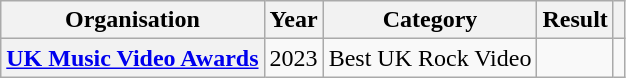<table class="wikitable sortable plainrowheaders" style="border:none; margin:0;">
<tr>
<th scope="col">Organisation</th>
<th scope="col">Year</th>
<th scope="col">Category</th>
<th scope="col">Result</th>
<th class="unsortable" scope="col"></th>
</tr>
<tr>
<th scope="row"><a href='#'>UK Music Video Awards</a></th>
<td>2023</td>
<td>Best UK Rock Video</td>
<td></td>
<td></td>
</tr>
</table>
